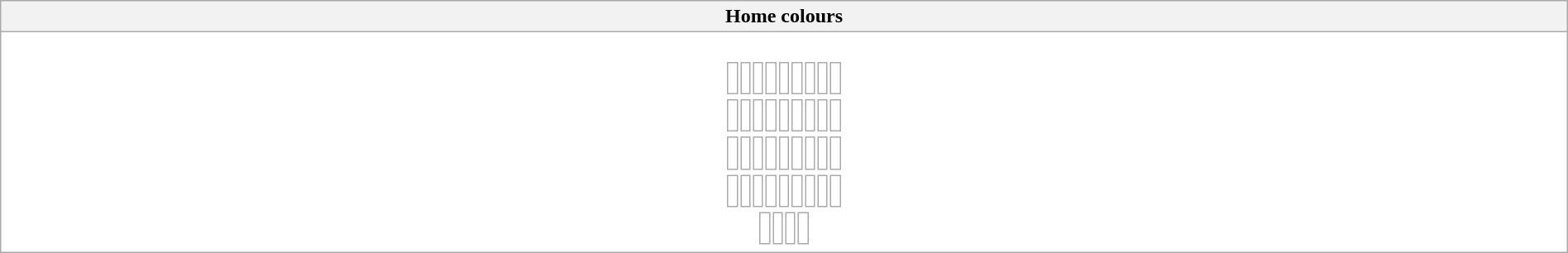<table class="wikitable collapsible collapsed" style="width:100%; background:#FFFFFF">
<tr>
<th colspan="43">Home colours</th>
</tr>
<tr>
<td><br><table style="margin:auto; text-align:center;">
<tr>
<td><br></td>
<td><br></td>
<td><br></td>
<td><br></td>
<td><br></td>
<td><br></td>
<td><br></td>
<td><br></td>
<td><br></td>
</tr>
</table>
<table style="margin:auto; text-align:center;">
<tr>
<td><br></td>
<td><br></td>
<td><br></td>
<td><br></td>
<td><br></td>
<td><br></td>
<td><br></td>
<td><br></td>
<td><br></td>
</tr>
</table>
<table style="margin:auto; text-align:center;">
<tr>
<td><br></td>
<td><br></td>
<td><br></td>
<td><br></td>
<td><br></td>
<td><br></td>
<td><br></td>
<td><br></td>
<td><br></td>
</tr>
</table>
<table style="margin:auto; text-align:center;">
<tr>
<td><br></td>
<td><br></td>
<td><br></td>
<td><br></td>
<td><br></td>
<td><br></td>
<td><br></td>
<td><br></td>
<td><br></td>
</tr>
</table>
<table style="margin:auto; text-align:center;">
<tr>
<td><br></td>
<td><br></td>
<td><br></td>
<td><br></td>
</tr>
</table>
</td>
</tr>
</table>
